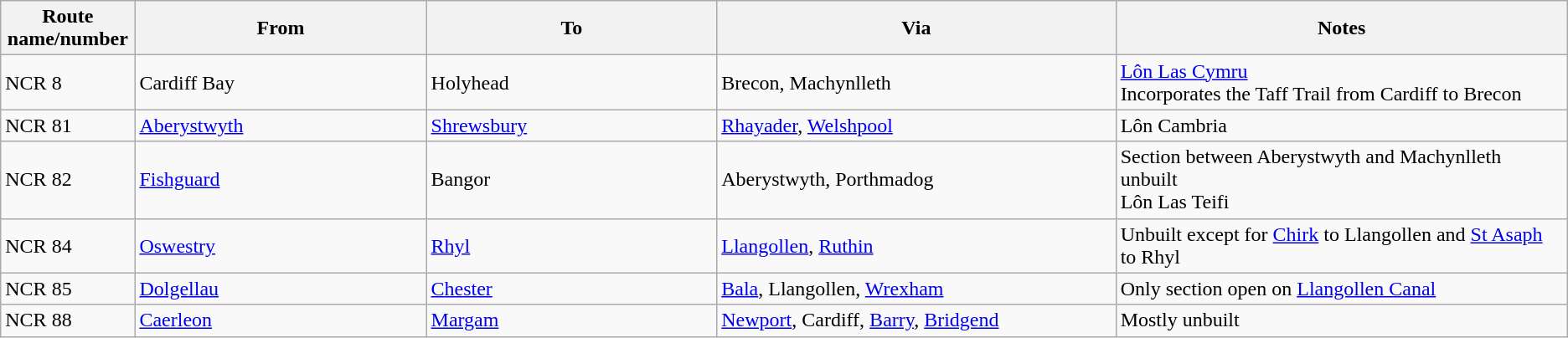<table class="wikitable">
<tr>
<th style="width:100px">Route name/number</th>
<th style="width:250px">From</th>
<th style="width:250px">To</th>
<th style="width:350px">Via</th>
<th style="width:400px">Notes</th>
</tr>
<tr>
<td>NCR 8</td>
<td>Cardiff Bay</td>
<td>Holyhead</td>
<td>Brecon, Machynlleth</td>
<td><a href='#'>Lôn Las Cymru</a><br>Incorporates the Taff Trail from Cardiff to Brecon</td>
</tr>
<tr>
<td>NCR 81</td>
<td><a href='#'>Aberystwyth</a></td>
<td><a href='#'>Shrewsbury</a></td>
<td><a href='#'>Rhayader</a>, <a href='#'>Welshpool</a></td>
<td>Lôn Cambria</td>
</tr>
<tr>
<td>NCR 82</td>
<td><a href='#'>Fishguard</a></td>
<td>Bangor</td>
<td>Aberystwyth, Porthmadog</td>
<td>Section between Aberystwyth and Machynlleth unbuilt <br>Lôn Las Teifi</td>
</tr>
<tr>
<td>NCR 84</td>
<td><a href='#'>Oswestry</a></td>
<td><a href='#'>Rhyl</a></td>
<td><a href='#'>Llangollen</a>, <a href='#'>Ruthin</a></td>
<td>Unbuilt except for <a href='#'>Chirk</a> to Llangollen and <a href='#'>St Asaph</a> to Rhyl</td>
</tr>
<tr>
<td>NCR 85</td>
<td><a href='#'>Dolgellau</a></td>
<td><a href='#'>Chester</a></td>
<td><a href='#'>Bala</a>, Llangollen, <a href='#'>Wrexham</a></td>
<td>Only section open on <a href='#'>Llangollen Canal</a></td>
</tr>
<tr>
<td>NCR 88</td>
<td><a href='#'>Caerleon</a></td>
<td><a href='#'>Margam</a></td>
<td><a href='#'>Newport</a>, Cardiff, <a href='#'>Barry</a>, <a href='#'>Bridgend</a></td>
<td>Mostly unbuilt</td>
</tr>
</table>
